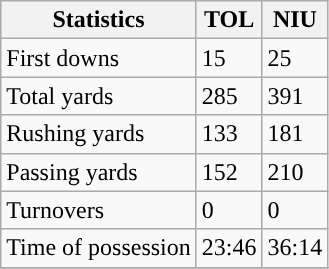<table class="wikitable" style="float: left;">
<tr>
<th>Statistics</th>
<th>TOL</th>
<th>NIU</th>
</tr>
<tr>
<td>First downs</td>
<td>15</td>
<td>25</td>
</tr>
<tr>
<td>Total yards</td>
<td>285</td>
<td>391</td>
</tr>
<tr>
<td>Rushing yards</td>
<td>133</td>
<td>181</td>
</tr>
<tr>
<td>Passing yards</td>
<td>152</td>
<td>210</td>
</tr>
<tr>
<td>Turnovers</td>
<td>0</td>
<td>0</td>
</tr>
<tr>
<td>Time of possession</td>
<td>23:46</td>
<td>36:14</td>
</tr>
<tr>
</tr>
</table>
